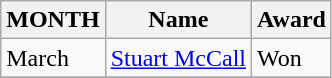<table class="wikitable"  class= style="text-align:center; border:1px #aaa solid; font-size:95%">
<tr>
<th>MONTH</th>
<th>Name</th>
<th>Award</th>
</tr>
<tr>
<td>March</td>
<td> <a href='#'>Stuart McCall</a></td>
<td>Won</td>
</tr>
<tr>
</tr>
</table>
